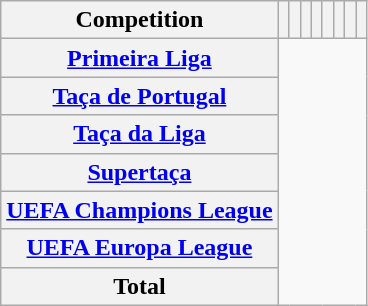<table class="wikitable sortable plainrowheaders" style="text-align:center;">
<tr>
<th scope=col>Competition</th>
<th scope=col></th>
<th scope=col></th>
<th scope=col></th>
<th scope=col></th>
<th scope=col></th>
<th scope=col></th>
<th scope=col></th>
<th scope=col></th>
</tr>
<tr>
<th scope=row align=left><a href='#'>Primeira Liga</a><br></th>
</tr>
<tr>
<th scope=row align=left><a href='#'>Taça de Portugal</a><br></th>
</tr>
<tr>
<th scope=row align=left><a href='#'>Taça da Liga</a><br></th>
</tr>
<tr>
<th scope=row align=left><a href='#'>Supertaça</a><br></th>
</tr>
<tr>
<th scope=row align=left><a href='#'>UEFA Champions League</a><br></th>
</tr>
<tr>
<th scope=row align=left><a href='#'>UEFA Europa League</a><br></th>
</tr>
<tr>
<th scope=row>Total<br></th>
</tr>
</table>
